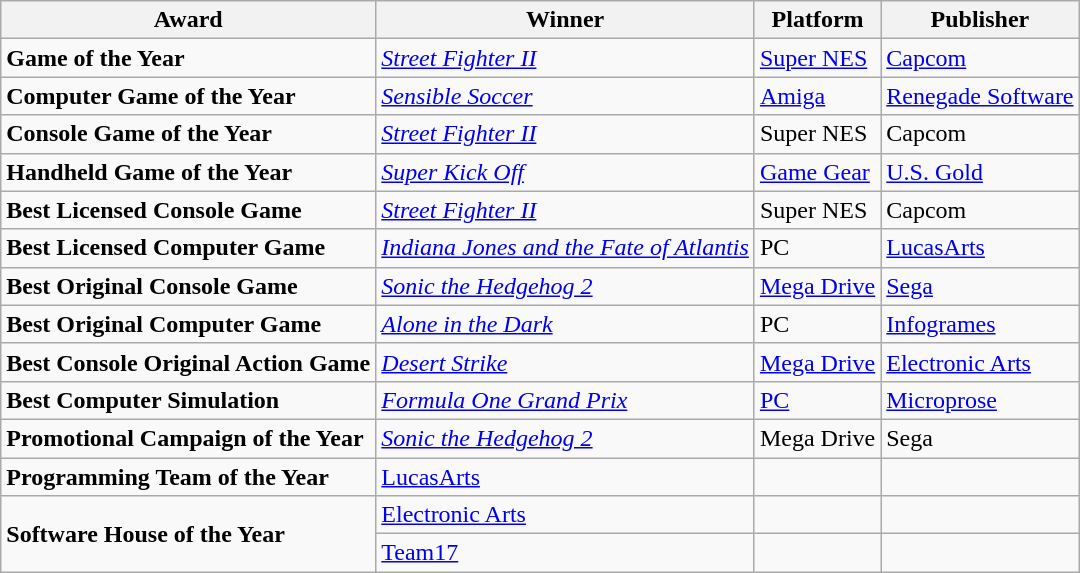<table class="wikitable">
<tr>
<th>Award</th>
<th>Winner</th>
<th>Platform</th>
<th>Publisher</th>
</tr>
<tr>
<td><strong>Game of the Year</strong></td>
<td><em><a href='#'>Street Fighter II</a></em></td>
<td><a href='#'>Super NES</a></td>
<td><a href='#'>Capcom</a></td>
</tr>
<tr>
<td><strong>Computer Game of the Year</strong></td>
<td><em><a href='#'>Sensible Soccer</a></em></td>
<td><a href='#'>Amiga</a></td>
<td><a href='#'>Renegade Software</a></td>
</tr>
<tr>
<td><strong>Console Game of the Year</strong></td>
<td><em><a href='#'>Street Fighter II</a></em></td>
<td>Super NES</td>
<td>Capcom</td>
</tr>
<tr>
<td><strong>Handheld Game of the Year</strong></td>
<td><em><a href='#'>Super Kick Off</a></em></td>
<td><a href='#'>Game Gear</a></td>
<td><a href='#'>U.S. Gold</a></td>
</tr>
<tr>
<td><strong>Best Licensed Console Game</strong></td>
<td><em><a href='#'>Street Fighter II</a></em></td>
<td>Super NES</td>
<td>Capcom</td>
</tr>
<tr>
<td><strong>Best Licensed Computer Game</strong></td>
<td><em><a href='#'>Indiana Jones and the Fate of Atlantis</a></em></td>
<td>PC</td>
<td><a href='#'>LucasArts</a></td>
</tr>
<tr>
<td><strong>Best Original Console Game</strong></td>
<td><em><a href='#'>Sonic the Hedgehog 2</a></em></td>
<td><a href='#'>Mega Drive</a></td>
<td><a href='#'>Sega</a></td>
</tr>
<tr>
<td><strong>Best Original Computer Game</strong></td>
<td><a href='#'><em>Alone in the Dark</em></a></td>
<td>PC</td>
<td><a href='#'>Infogrames</a></td>
</tr>
<tr>
<td><strong>Best Console Original Action Game</strong></td>
<td><em><a href='#'>Desert Strike</a></em></td>
<td><a href='#'>Mega Drive</a></td>
<td><a href='#'>Electronic Arts</a></td>
</tr>
<tr>
<td><strong>Best Computer Simulation</strong></td>
<td><a href='#'><em>Formula One Grand Prix</em></a></td>
<td><a href='#'>PC</a></td>
<td><a href='#'>Microprose</a></td>
</tr>
<tr>
<td><strong>Promotional Campaign of the Year</strong></td>
<td><em><a href='#'>Sonic the Hedgehog 2</a></em></td>
<td>Mega Drive</td>
<td>Sega</td>
</tr>
<tr>
<td><strong>Programming Team of the Year</strong></td>
<td><a href='#'>LucasArts</a></td>
<td></td>
<td></td>
</tr>
<tr>
<td rowspan="2"><strong>Software House of the Year</strong></td>
<td><a href='#'>Electronic Arts</a></td>
<td></td>
<td></td>
</tr>
<tr>
<td><a href='#'>Team17</a></td>
<td></td>
<td></td>
</tr>
</table>
